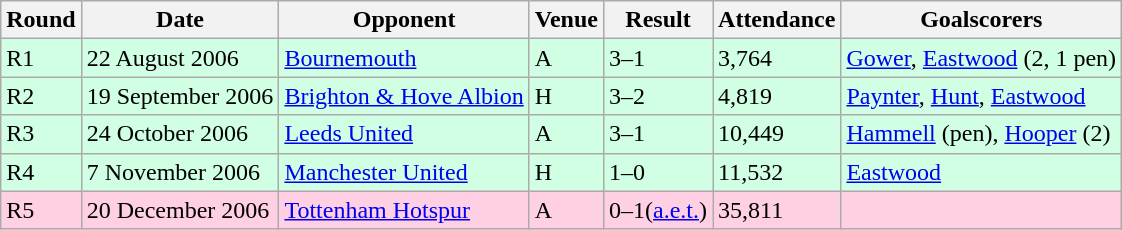<table class="wikitable">
<tr>
<th>Round</th>
<th>Date</th>
<th>Opponent</th>
<th>Venue</th>
<th>Result</th>
<th>Attendance</th>
<th>Goalscorers</th>
</tr>
<tr style="background-color: #d0ffe3;">
<td>R1</td>
<td>22 August 2006</td>
<td><a href='#'>Bournemouth</a></td>
<td>A</td>
<td>3–1</td>
<td>3,764</td>
<td><a href='#'>Gower</a>, <a href='#'>Eastwood</a> (2, 1 pen)</td>
</tr>
<tr style="background-color: #d0ffe3;">
<td>R2</td>
<td>19 September 2006</td>
<td><a href='#'>Brighton & Hove Albion</a></td>
<td>H</td>
<td>3–2</td>
<td>4,819</td>
<td><a href='#'>Paynter</a>, <a href='#'>Hunt</a>, <a href='#'>Eastwood</a></td>
</tr>
<tr style="background-color: #d0ffe3;">
<td>R3</td>
<td>24 October 2006</td>
<td><a href='#'>Leeds United</a></td>
<td>A</td>
<td>3–1</td>
<td>10,449</td>
<td><a href='#'>Hammell</a> (pen), <a href='#'>Hooper</a> (2)</td>
</tr>
<tr style="background-color: #d0ffe3;">
<td>R4</td>
<td>7 November 2006</td>
<td><a href='#'>Manchester United</a></td>
<td>H</td>
<td>1–0</td>
<td>11,532</td>
<td><a href='#'>Eastwood</a></td>
</tr>
<tr style="background-color: #ffd0e3;">
<td>R5</td>
<td>20 December 2006</td>
<td><a href='#'>Tottenham Hotspur</a></td>
<td>A</td>
<td>0–1(<a href='#'>a.e.t.</a>)</td>
<td>35,811</td>
<td></td>
</tr>
</table>
